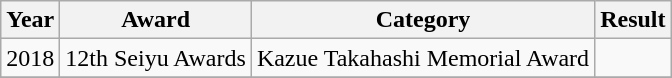<table class="wikitable sortable">
<tr>
<th>Year</th>
<th>Award</th>
<th>Category</th>
<th>Result</th>
</tr>
<tr>
<td>2018</td>
<td>12th Seiyu Awards</td>
<td>Kazue Takahashi Memorial Award</td>
<td></td>
</tr>
<tr>
</tr>
</table>
